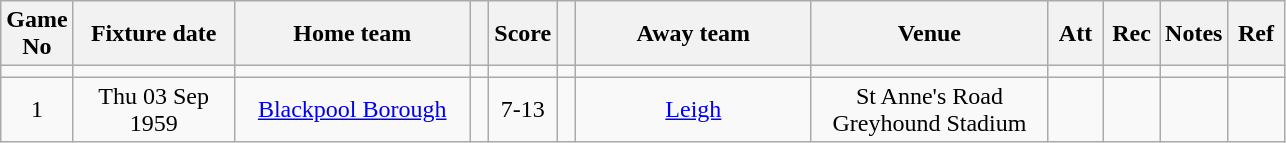<table class="wikitable" style="text-align:center;">
<tr>
<th width=20 abbr="No">Game No</th>
<th width=100 abbr="Date">Fixture date</th>
<th width=150 abbr="Home team">Home team</th>
<th width=5 abbr="space"></th>
<th width=20 abbr="Score">Score</th>
<th width=5 abbr="space"></th>
<th width=150 abbr="Away team">Away team</th>
<th width=150 abbr="Venue">Venue</th>
<th width=30 abbr="Att">Att</th>
<th width=30 abbr="Rec">Rec</th>
<th width=20 abbr="Notes">Notes</th>
<th width=30 abbr="Ref">Ref</th>
</tr>
<tr>
<td></td>
<td></td>
<td></td>
<td></td>
<td></td>
<td></td>
<td></td>
<td></td>
<td></td>
<td></td>
<td></td>
<td></td>
</tr>
<tr>
<td>1</td>
<td>Thu 03 Sep 1959</td>
<td><a href='#'>Blackpool Borough</a></td>
<td></td>
<td>7-13</td>
<td></td>
<td><a href='#'>Leigh</a></td>
<td>St Anne's Road Greyhound Stadium</td>
<td></td>
<td></td>
<td></td>
<td></td>
</tr>
</table>
